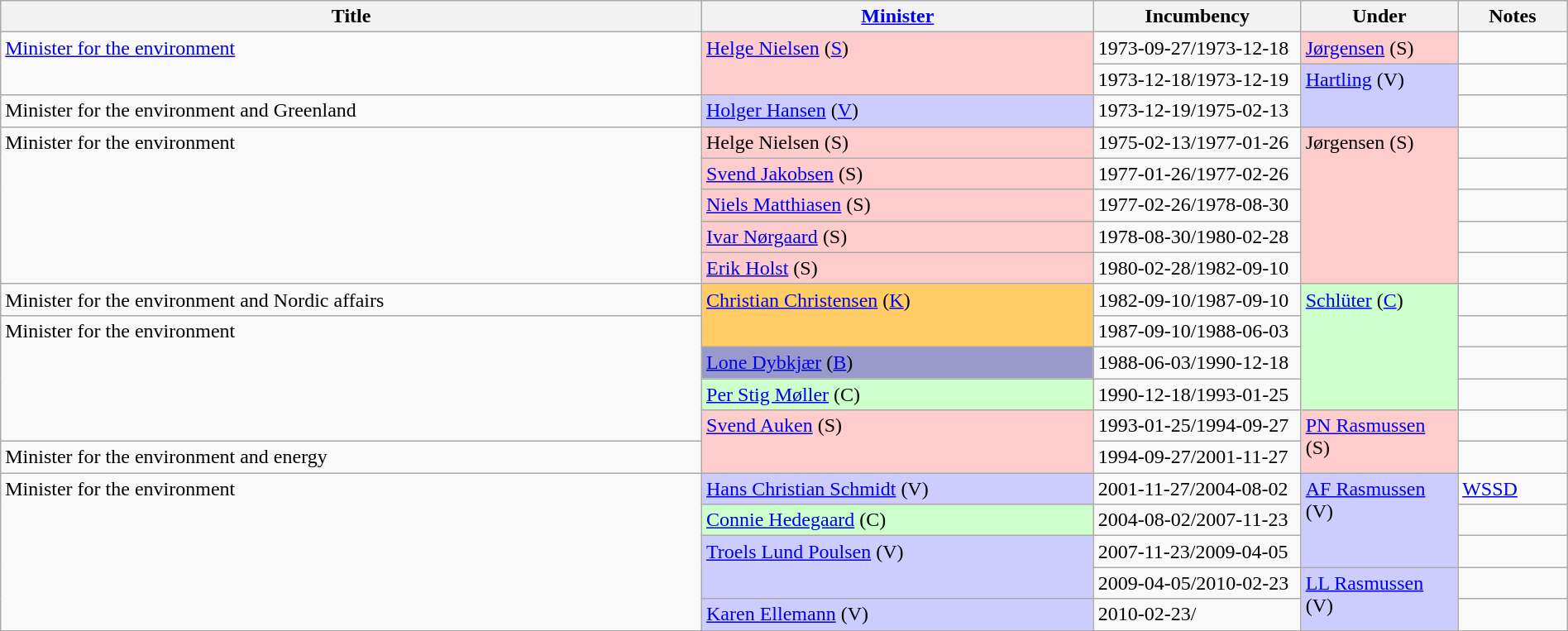<table class="wikitable" style="width:100%;">
<tr>
<th>Title</th>
<th style="width:25%;"><a href='#'>Minister</a></th>
<th style="width:160px;">Incumbency</th>
<th style="width:10%;">Under</th>
<th style="width:7%;">Notes</th>
</tr>
<tr>
<td rowspan="2" style="vertical-align:top;"><a href='#'>Minister for the environment</a></td>
<td rowspan="2"  style="background:#fcc; vertical-align:top;"><a href='#'>Helge Nielsen</a> (<a href='#'>S</a>)</td>
<td>1973-09-27/1973-12-18</td>
<td style="background:#fcc;"><a href='#'>Jørgensen</a> (S)</td>
<td></td>
</tr>
<tr>
<td>1973-12-18/1973-12-19</td>
<td rowspan="2"  style="background:#ccf; vertical-align:top;"><a href='#'>Hartling</a> (V)</td>
<td></td>
</tr>
<tr>
<td>Minister for the environment and Greenland</td>
<td style="background:#ccf;"><a href='#'>Holger Hansen</a> (<a href='#'>V</a>)</td>
<td>1973-12-19/1975-02-13</td>
<td></td>
</tr>
<tr>
<td rowspan="5" style="vertical-align:top;">Minister for the environment</td>
<td style="background:#fcc;">Helge Nielsen (S)</td>
<td>1975-02-13/1977-01-26</td>
<td rowspan="5"  style="background:#fcc; vertical-align:top;">Jørgensen (S)</td>
<td></td>
</tr>
<tr>
<td style="background:#fcc;"><a href='#'>Svend Jakobsen</a> (S)</td>
<td>1977-01-26/1977-02-26</td>
<td></td>
</tr>
<tr>
<td style="background:#fcc;"><a href='#'>Niels Matthiasen</a> (S)</td>
<td>1977-02-26/1978-08-30</td>
<td></td>
</tr>
<tr>
<td style="background:#fcc;"><a href='#'>Ivar Nørgaard</a> (S)</td>
<td>1978-08-30/1980-02-28</td>
<td></td>
</tr>
<tr>
<td style="background:#fcc;"><a href='#'>Erik Holst</a> (S)</td>
<td>1980-02-28/1982-09-10</td>
<td></td>
</tr>
<tr>
<td>Minister for the environment and Nordic affairs</td>
<td rowspan="2"  style="background:#fc6; vertical-align:top;"><a href='#'>Christian Christensen</a> (<a href='#'>K</a>)</td>
<td>1982-09-10/1987-09-10</td>
<td rowspan="4"  style="background:#cfc; vertical-align:top;"><a href='#'>Schlüter</a> (<a href='#'>C</a>)</td>
<td></td>
</tr>
<tr>
<td rowspan="4" style="vertical-align:top;">Minister for the environment</td>
<td>1987-09-10/1988-06-03</td>
<td></td>
</tr>
<tr>
<td style="background:#99c;"><a href='#'>Lone Dybkjær</a> (<a href='#'>B</a>)</td>
<td>1988-06-03/1990-12-18</td>
<td></td>
</tr>
<tr>
<td style="background:#cfc;"><a href='#'>Per Stig Møller</a> (C)</td>
<td>1990-12-18/1993-01-25</td>
<td></td>
</tr>
<tr>
<td rowspan="2"  style="background:#fcc; vertical-align:top;"><a href='#'>Svend Auken</a> (S)</td>
<td>1993-01-25/1994-09-27</td>
<td rowspan="2"  style="background:#fcc; vertical-align:top;"><a href='#'>PN Rasmussen</a> (S)</td>
<td></td>
</tr>
<tr>
<td>Minister for the environment and energy</td>
<td>1994-09-27/2001-11-27</td>
<td></td>
</tr>
<tr>
<td rowspan="5" style="vertical-align:top;">Minister for the environment</td>
<td style="background:#ccf;"><a href='#'>Hans Christian Schmidt</a> (V)</td>
<td>2001-11-27/2004-08-02</td>
<td rowspan="3"  style="background:#ccf; vertical-align:top;"><a href='#'>AF Rasmussen</a> (V)</td>
<td> <a href='#'>WSSD</a></td>
</tr>
<tr>
<td style="background:#cfc;"><a href='#'>Connie Hedegaard</a> (C)</td>
<td>2004-08-02/2007-11-23</td>
<td></td>
</tr>
<tr>
<td rowspan="2"  style="background:#ccf; vertical-align:top;"><a href='#'>Troels Lund Poulsen</a> (V)</td>
<td>2007-11-23/2009-04-05</td>
<td></td>
</tr>
<tr>
<td>2009-04-05/2010-02-23</td>
<td rowspan="2"  style="background:#ccf; vertical-align:top;"><a href='#'>LL Rasmussen</a> (V)</td>
<td></td>
</tr>
<tr>
<td rowspan="2"  style="background:#ccf; vertical-align:top;"><a href='#'>Karen Ellemann</a> (V)</td>
<td>2010-02-23/</td>
<td></td>
</tr>
</table>
